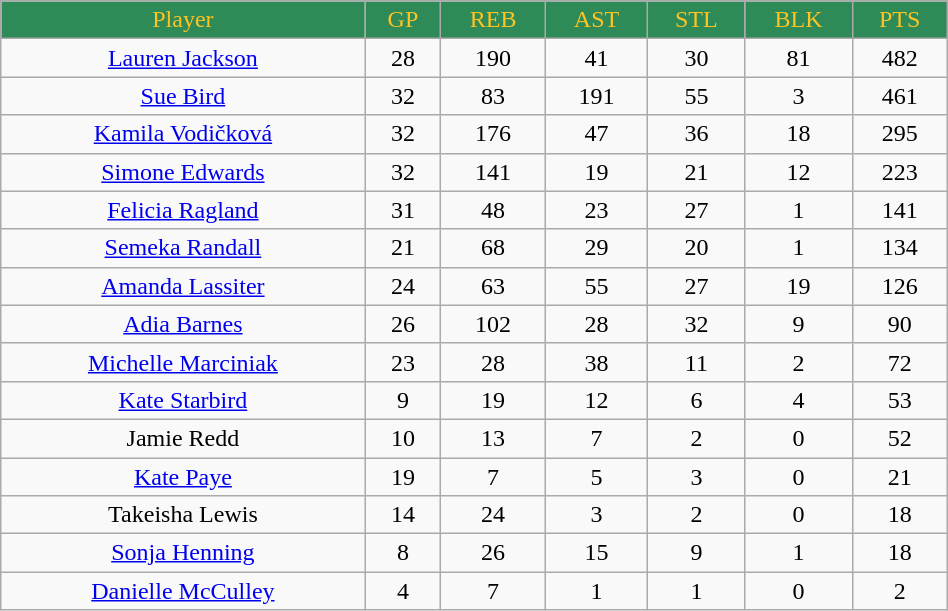<table class="wikitable" style="width:50%;">
<tr style="text-align:center; background:seaGreen; color:#ffc322;">
<td>Player</td>
<td>GP</td>
<td>REB</td>
<td>AST</td>
<td>STL</td>
<td>BLK</td>
<td>PTS</td>
</tr>
<tr style="text-align:center;">
<td><a href='#'>Lauren Jackson</a></td>
<td>28</td>
<td>190</td>
<td>41</td>
<td>30</td>
<td>81</td>
<td>482</td>
</tr>
<tr style="text-align:center;">
<td><a href='#'>Sue Bird</a></td>
<td>32</td>
<td>83</td>
<td>191</td>
<td>55</td>
<td>3</td>
<td>461</td>
</tr>
<tr style="text-align:center;">
<td><a href='#'>Kamila Vodičková</a></td>
<td>32</td>
<td>176</td>
<td>47</td>
<td>36</td>
<td>18</td>
<td>295</td>
</tr>
<tr style="text-align:center;">
<td><a href='#'>Simone Edwards</a></td>
<td>32</td>
<td>141</td>
<td>19</td>
<td>21</td>
<td>12</td>
<td>223</td>
</tr>
<tr style="text-align:center;">
<td><a href='#'>Felicia Ragland</a></td>
<td>31</td>
<td>48</td>
<td>23</td>
<td>27</td>
<td>1</td>
<td>141</td>
</tr>
<tr style="text-align:center;">
<td><a href='#'>Semeka Randall</a></td>
<td>21</td>
<td>68</td>
<td>29</td>
<td>20</td>
<td>1</td>
<td>134</td>
</tr>
<tr style="text-align:center;">
<td><a href='#'>Amanda Lassiter</a></td>
<td>24</td>
<td>63</td>
<td>55</td>
<td>27</td>
<td>19</td>
<td>126</td>
</tr>
<tr style="text-align:center;">
<td><a href='#'>Adia Barnes</a></td>
<td>26</td>
<td>102</td>
<td>28</td>
<td>32</td>
<td>9</td>
<td>90</td>
</tr>
<tr style="text-align:center;">
<td><a href='#'>Michelle Marciniak</a></td>
<td>23</td>
<td>28</td>
<td>38</td>
<td>11</td>
<td>2</td>
<td>72</td>
</tr>
<tr style="text-align:center;">
<td><a href='#'>Kate Starbird</a></td>
<td>9</td>
<td>19</td>
<td>12</td>
<td>6</td>
<td>4</td>
<td>53</td>
</tr>
<tr style="text-align:center;">
<td>Jamie Redd</td>
<td>10</td>
<td>13</td>
<td>7</td>
<td>2</td>
<td>0</td>
<td>52</td>
</tr>
<tr style="text-align:center;">
<td><a href='#'>Kate Paye</a></td>
<td>19</td>
<td>7</td>
<td>5</td>
<td>3</td>
<td>0</td>
<td>21</td>
</tr>
<tr style="text-align:center;">
<td>Takeisha Lewis</td>
<td>14</td>
<td>24</td>
<td>3</td>
<td>2</td>
<td>0</td>
<td>18</td>
</tr>
<tr style="text-align:center;">
<td><a href='#'>Sonja Henning</a></td>
<td>8</td>
<td>26</td>
<td>15</td>
<td>9</td>
<td>1</td>
<td>18</td>
</tr>
<tr style="text-align:center;">
<td><a href='#'>Danielle McCulley</a></td>
<td>4</td>
<td>7</td>
<td>1</td>
<td>1</td>
<td>0</td>
<td>2</td>
</tr>
</table>
